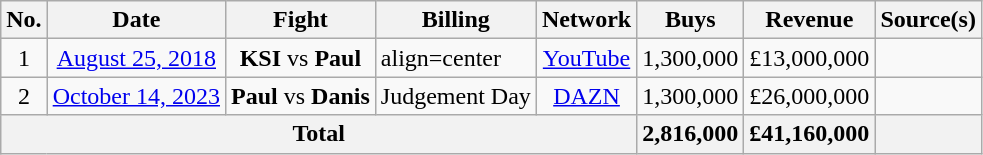<table class="wikitable sortable">
<tr>
<th>No.</th>
<th>Date</th>
<th>Fight</th>
<th>Billing</th>
<th>Network</th>
<th>Buys</th>
<th>Revenue</th>
<th>Source(s)</th>
</tr>
<tr>
<td align=center>1</td>
<td align=center><a href='#'>August 25, 2018</a></td>
<td align=center><strong>KSI</strong> vs <strong>Paul</strong></td>
<td>align=center </td>
<td align=center><a href='#'>YouTube</a></td>
<td align=center>1,300,000</td>
<td align=center>£13,000,000</td>
<td align=center></td>
</tr>
<tr>
<td align="center">2</td>
<td align="center"><a href='#'>October 14, 2023</a></td>
<td align="center"><strong>Paul</strong> vs <strong>Danis</strong></td>
<td align="center">Judgement Day</td>
<td align="center"><a href='#'>DAZN</a></td>
<td align="center">1,300,000</td>
<td align="center">£26,000,000</td>
<td align="center"></td>
</tr>
<tr>
<th colspan="5">Total</th>
<th>2,816,000</th>
<th>£41,160,000</th>
<th></th>
</tr>
</table>
